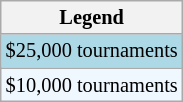<table class="wikitable" style="font-size:85%">
<tr>
<th>Legend</th>
</tr>
<tr style="background:lightblue;">
<td>$25,000 tournaments</td>
</tr>
<tr style="background:#f0f8ff;">
<td>$10,000 tournaments</td>
</tr>
</table>
